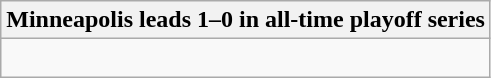<table class="wikitable collapsible collapsed">
<tr>
<th>Minneapolis leads 1–0 in all-time playoff series</th>
</tr>
<tr>
<td><br></td>
</tr>
</table>
